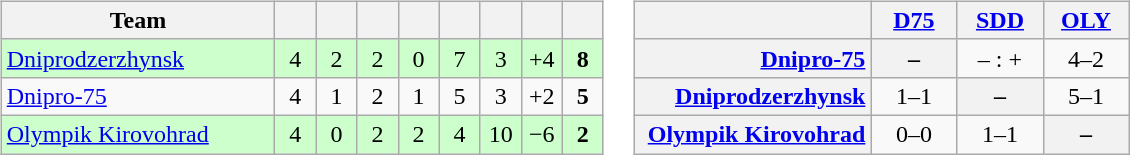<table>
<tr>
<td><br><table class="wikitable" style="text-align: center;">
<tr>
<th width=175>Team</th>
<th width=20></th>
<th width=20></th>
<th width=20></th>
<th width=20></th>
<th width=20></th>
<th width=20></th>
<th width=20></th>
<th width=20></th>
</tr>
<tr bgcolor="ccffcc">
<td align=left><a href='#'>Dniprodzerzhynsk</a></td>
<td>4</td>
<td>2</td>
<td>2</td>
<td>0</td>
<td>7</td>
<td>3</td>
<td>+4</td>
<td><strong>8</strong></td>
</tr>
<tr>
<td align=left><a href='#'>Dnipro-75</a></td>
<td>4</td>
<td>1</td>
<td>2</td>
<td>1</td>
<td>5</td>
<td>3</td>
<td>+2</td>
<td><strong>5</strong></td>
</tr>
<tr bgcolor="ccffcc">
<td align=left><a href='#'>Olympik Kirovohrad</a></td>
<td>4</td>
<td>0</td>
<td>2</td>
<td>2</td>
<td>4</td>
<td>10</td>
<td>−6</td>
<td><strong>2</strong></td>
</tr>
</table>
</td>
<td><br><table class="wikitable" style="text-align:center">
<tr>
<th width="150"> </th>
<th width="50"><a href='#'>D75</a></th>
<th width="50"><a href='#'>SDD</a></th>
<th width="50"><a href='#'>OLY</a></th>
</tr>
<tr>
<th style="text-align:right;"><a href='#'>Dnipro-75</a></th>
<th>–</th>
<td title="Dnipro v Stal">– : +</td>
<td title="Dnipro v Olympik">4–2</td>
</tr>
<tr>
<th style="text-align:right;"><a href='#'>Dniprodzerzhynsk</a></th>
<td title="Stal v Dnipro">1–1</td>
<th>–</th>
<td title="Stal v Olympik">5–1</td>
</tr>
<tr>
<th style="text-align:right;"><a href='#'>Olympik Kirovohrad</a></th>
<td title="Olympik v Dnipro">0–0</td>
<td title="Olympik v Stal">1–1</td>
<th>–</th>
</tr>
</table>
</td>
</tr>
</table>
